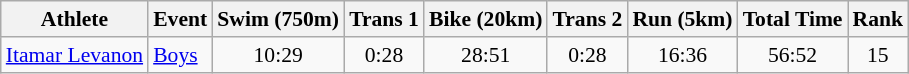<table class="wikitable" style="font-size:90%;">
<tr>
<th>Athlete</th>
<th>Event</th>
<th>Swim (750m)</th>
<th>Trans 1</th>
<th>Bike (20km)</th>
<th>Trans 2</th>
<th>Run (5km)</th>
<th>Total Time</th>
<th>Rank</th>
</tr>
<tr align=center>
<td align=left><a href='#'>Itamar Levanon</a></td>
<td align=left><a href='#'>Boys</a></td>
<td>10:29</td>
<td>0:28</td>
<td>28:51</td>
<td>0:28</td>
<td>16:36</td>
<td>56:52</td>
<td>15</td>
</tr>
</table>
